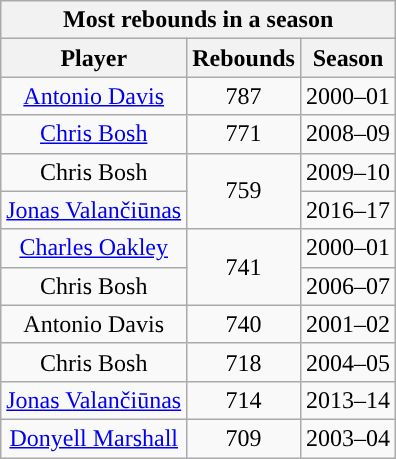<table class="wikitable sortable" style="text-align:center">
<tr>
<th colspan="3">Most rebounds in a season</th>
</tr>
<tr>
<th>Player</th>
<th>Rebounds</th>
<th>Season</th>
</tr>
<tr>
<td><a href='#'>Antonio Davis</a></td>
<td>787</td>
<td>2000–01</td>
</tr>
<tr>
<td><a href='#'>Chris Bosh</a></td>
<td>771</td>
<td>2008–09</td>
</tr>
<tr>
<td>Chris Bosh</td>
<td rowspan=2>759</td>
<td>2009–10</td>
</tr>
<tr>
<td><a href='#'>Jonas Valančiūnas</a></td>
<td>2016–17</td>
</tr>
<tr>
<td><a href='#'>Charles Oakley</a></td>
<td rowspan=2>741</td>
<td>2000–01</td>
</tr>
<tr>
<td>Chris Bosh</td>
<td>2006–07</td>
</tr>
<tr>
<td>Antonio Davis</td>
<td>740</td>
<td>2001–02</td>
</tr>
<tr>
<td>Chris Bosh</td>
<td>718</td>
<td>2004–05</td>
</tr>
<tr>
<td><a href='#'>Jonas Valančiūnas</a></td>
<td>714</td>
<td>2013–14</td>
</tr>
<tr>
<td><a href='#'>Donyell Marshall</a></td>
<td>709</td>
<td>2003–04</td>
</tr>
</table>
